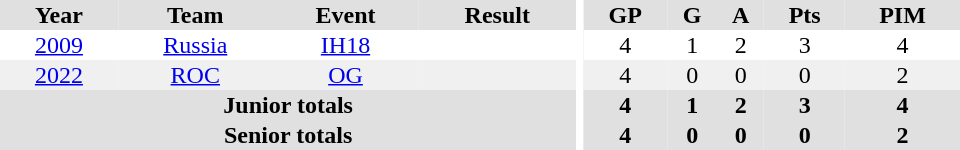<table border="0" cellpadding="1" cellspacing="0" ID="Table3" style="text-align:center; width:40em">
<tr ALIGN="center" bgcolor="#e0e0e0">
<th>Year</th>
<th>Team</th>
<th>Event</th>
<th>Result</th>
<th rowspan="99" bgcolor="#ffffff"></th>
<th>GP</th>
<th>G</th>
<th>A</th>
<th>Pts</th>
<th>PIM</th>
</tr>
<tr>
<td><a href='#'>2009</a></td>
<td><a href='#'>Russia</a></td>
<td><a href='#'>IH18</a></td>
<td></td>
<td>4</td>
<td>1</td>
<td>2</td>
<td>3</td>
<td>4</td>
</tr>
<tr bgcolor="#f0f0f0">
<td><a href='#'>2022</a></td>
<td><a href='#'>ROC</a></td>
<td><a href='#'>OG</a></td>
<td></td>
<td>4</td>
<td>0</td>
<td>0</td>
<td>0</td>
<td>2</td>
</tr>
<tr bgcolor="#e0e0e0">
<th colspan="4">Junior totals</th>
<th>4</th>
<th>1</th>
<th>2</th>
<th>3</th>
<th>4</th>
</tr>
<tr bgcolor="#e0e0e0">
<th colspan="4">Senior totals</th>
<th>4</th>
<th>0</th>
<th>0</th>
<th>0</th>
<th>2</th>
</tr>
</table>
